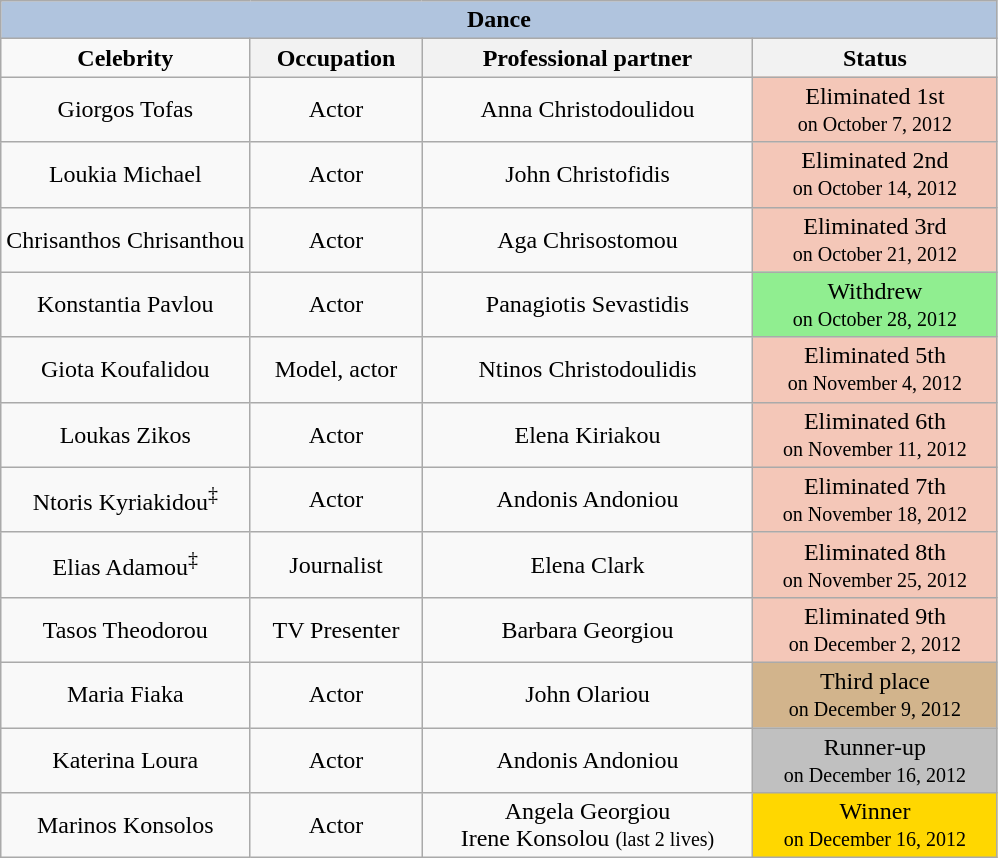<table class="wikitable sortable">
<tr style="text-align:center;">
<th colspan=4 style="background:#B0C4DE">Dance</th>
</tr>
<tr>
<td style="width:25%; text-align:center;"><strong>Celebrity</strong></td>
<th>Occupation</th>
<th>Professional partner</th>
<th>Status</th>
</tr>
<tr style="text-align:center;">
<td>Giorgos Tofas</td>
<td>Actor</td>
<td>Anna Christodoulidou</td>
<td style="background:#f4c7b8;">Eliminated 1st<br><small>on October 7, 2012</small></td>
</tr>
<tr style="text-align:center;">
<td>Loukia Michael</td>
<td>Actor</td>
<td>John Christofidis</td>
<td style="background:#f4c7b8;">Eliminated 2nd<br><small>on October 14, 2012</small></td>
</tr>
<tr style="text-align:center;">
<td>Chrisanthos Chrisanthou</td>
<td>Actor</td>
<td>Aga Chrisostomou</td>
<td style="background:#f4c7b8;">Eliminated 3rd<br><small>on October 21, 2012</small></td>
</tr>
<tr style="text-align:center;">
<td>Konstantia Pavlou</td>
<td>Actor</td>
<td>Panagiotis Sevastidis</td>
<td style="background:lightgreen;">Withdrew<br><small>on October 28, 2012</small></td>
</tr>
<tr style="text-align:center;">
<td>Giota Koufalidou</td>
<td>Model, actor</td>
<td>Ntinos Christodoulidis</td>
<td style="background:#f4c7b8;">Eliminated 5th<br><small>on November 4, 2012</small></td>
</tr>
<tr style="text-align:center;">
<td>Loukas Zikos</td>
<td>Actor</td>
<td>Elena Kiriakou</td>
<td style="background:#f4c7b8;">Eliminated 6th<br><small>on November 11, 2012</small></td>
</tr>
<tr style="text-align:center;">
<td>Ntoris Kyriakidou<sup>‡</sup></td>
<td>Actor</td>
<td>Andonis Andoniou</td>
<td style="background:#f4c7b8;">Eliminated 7th<br><small>on November 18, 2012</small></td>
</tr>
<tr style="text-align:center;">
<td>Elias Adamou<sup>‡</sup></td>
<td>Journalist</td>
<td>Elena Clark</td>
<td style="background:#f4c7b8;">Eliminated 8th<br><small>on November 25, 2012</small></td>
</tr>
<tr style="text-align:center;">
<td>Tasos Theodorou</td>
<td>TV Presenter</td>
<td>Barbara Georgiou</td>
<td style="background:#f4c7b8;">Eliminated 9th<br><small>on December 2, 2012</small></td>
</tr>
<tr style="text-align:center;">
<td>Maria Fiaka</td>
<td>Actor</td>
<td>John Olariou</td>
<td style="background:tan;">Third place<br><small>on December 9, 2012</small></td>
</tr>
<tr style="text-align:center;">
<td>Katerina Loura</td>
<td>Actor</td>
<td>Andonis Andoniou</td>
<td style="background:silver;">Runner-up<br><small>on December 16, 2012</small></td>
</tr>
<tr style="text-align:center;">
<td>Marinos Konsolos</td>
<td>Actor</td>
<td>Angela Georgiou<br>Irene Konsolou <small>(last 2 lives)</small></td>
<td style="background:gold;">Winner<br><small>on December 16, 2012</small></td>
</tr>
</table>
